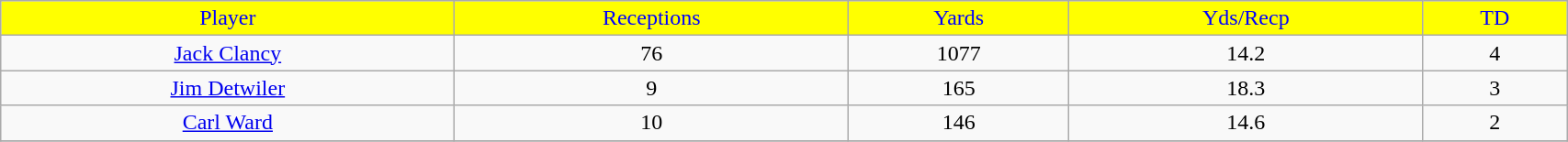<table class="wikitable" width="90%">
<tr align="center"  style="background:yellow;color:blue;">
<td>Player</td>
<td>Receptions</td>
<td>Yards</td>
<td>Yds/Recp</td>
<td>TD</td>
</tr>
<tr align="center" bgcolor="">
<td><a href='#'>Jack Clancy</a></td>
<td>76</td>
<td>1077</td>
<td>14.2</td>
<td>4</td>
</tr>
<tr align="center" bgcolor="">
<td><a href='#'>Jim Detwiler</a></td>
<td>9</td>
<td>165</td>
<td>18.3</td>
<td>3</td>
</tr>
<tr align="center" bgcolor="">
<td><a href='#'>Carl Ward</a></td>
<td>10</td>
<td>146</td>
<td>14.6</td>
<td>2</td>
</tr>
<tr>
</tr>
</table>
